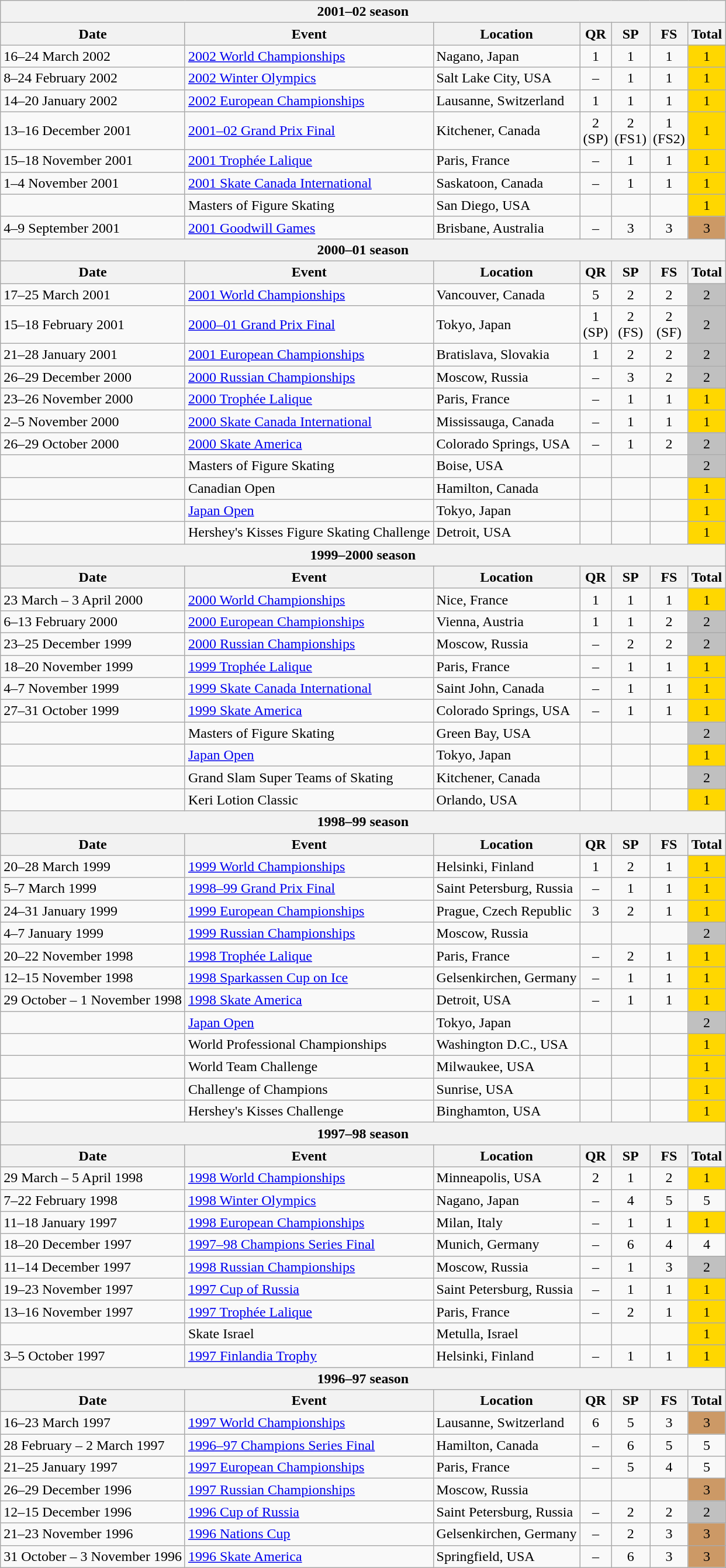<table class="wikitable">
<tr>
<th colspan=7>2001–02 season</th>
</tr>
<tr>
<th>Date</th>
<th>Event</th>
<th>Location</th>
<th>QR</th>
<th>SP</th>
<th>FS</th>
<th>Total</th>
</tr>
<tr>
<td>16–24 March 2002</td>
<td><a href='#'>2002 World Championships</a></td>
<td>Nagano, Japan</td>
<td align=center>1</td>
<td align=center>1</td>
<td align=center>1</td>
<td align=center bgcolor=gold>1</td>
</tr>
<tr>
<td>8–24 February 2002</td>
<td><a href='#'>2002 Winter Olympics</a></td>
<td>Salt Lake City, USA</td>
<td align=center>–</td>
<td align=center>1</td>
<td align=center>1</td>
<td align=center bgcolor=gold>1</td>
</tr>
<tr>
<td>14–20 January 2002</td>
<td><a href='#'>2002 European Championships</a></td>
<td>Lausanne, Switzerland</td>
<td align=center>1</td>
<td align=center>1</td>
<td align=center>1</td>
<td align=center bgcolor=gold>1</td>
</tr>
<tr>
<td>13–16 December 2001</td>
<td><a href='#'>2001–02 Grand Prix Final</a></td>
<td>Kitchener, Canada</td>
<td align=center>2 <br> (SP)</td>
<td align=center>2 <br> (FS1)</td>
<td align=center>1 <br> (FS2)</td>
<td align=center bgcolor=gold>1</td>
</tr>
<tr>
<td>15–18 November 2001</td>
<td><a href='#'>2001 Trophée Lalique</a></td>
<td>Paris, France</td>
<td align=center>–</td>
<td align=center>1</td>
<td align=center>1</td>
<td align=center bgcolor=gold>1</td>
</tr>
<tr>
<td>1–4 November 2001</td>
<td><a href='#'>2001 Skate Canada International</a></td>
<td>Saskatoon, Canada</td>
<td align=center>–</td>
<td align=center>1</td>
<td align=center>1</td>
<td align=center bgcolor=gold>1</td>
</tr>
<tr>
<td></td>
<td>Masters of Figure Skating</td>
<td>San Diego, USA</td>
<td></td>
<td></td>
<td></td>
<td align=center bgcolor=gold>1</td>
</tr>
<tr>
<td>4–9 September 2001</td>
<td><a href='#'>2001 Goodwill Games</a></td>
<td>Brisbane, Australia</td>
<td align=center>–</td>
<td align=center>3</td>
<td align=center>3</td>
<td align=center bgcolor=cc9966>3</td>
</tr>
<tr>
<th colspan=7>2000–01 season</th>
</tr>
<tr>
<th>Date</th>
<th>Event</th>
<th>Location</th>
<th>QR</th>
<th>SP</th>
<th>FS</th>
<th>Total</th>
</tr>
<tr>
<td>17–25 March 2001</td>
<td><a href='#'>2001 World Championships</a></td>
<td>Vancouver, Canada</td>
<td align=center>5</td>
<td align=center>2</td>
<td align=center>2</td>
<td align=center bgcolor=silver>2</td>
</tr>
<tr>
<td>15–18 February 2001</td>
<td><a href='#'>2000–01 Grand Prix Final</a></td>
<td>Tokyo, Japan</td>
<td align=center>1 <br> (SP)</td>
<td align=center>2 <br> (FS)</td>
<td align=center>2 <br> (SF)</td>
<td align=center bgcolor=silver>2</td>
</tr>
<tr>
<td>21–28 January 2001</td>
<td><a href='#'>2001 European Championships</a></td>
<td>Bratislava, Slovakia</td>
<td align=center>1</td>
<td align=center>2</td>
<td align=center>2</td>
<td align=center bgcolor=silver>2</td>
</tr>
<tr>
<td>26–29 December 2000</td>
<td><a href='#'>2000 Russian Championships</a></td>
<td>Moscow, Russia</td>
<td align=center>–</td>
<td align=center>3</td>
<td align=center>2</td>
<td align=center bgcolor=silver>2</td>
</tr>
<tr>
<td>23–26 November 2000</td>
<td><a href='#'>2000 Trophée Lalique</a></td>
<td>Paris, France</td>
<td align=center>–</td>
<td align=center>1</td>
<td align=center>1</td>
<td align=center bgcolor=gold>1</td>
</tr>
<tr>
<td>2–5 November 2000</td>
<td><a href='#'>2000 Skate Canada International</a></td>
<td>Mississauga, Canada</td>
<td align=center>–</td>
<td align=center>1</td>
<td align=center>1</td>
<td align=center bgcolor=gold>1</td>
</tr>
<tr>
<td>26–29 October 2000</td>
<td><a href='#'>2000 Skate America</a></td>
<td>Colorado Springs, USA</td>
<td align=center>–</td>
<td align=center>1</td>
<td align=center>2</td>
<td align=center bgcolor=silver>2</td>
</tr>
<tr>
<td></td>
<td>Masters of Figure Skating</td>
<td>Boise, USA</td>
<td></td>
<td></td>
<td></td>
<td align=center bgcolor=silver>2</td>
</tr>
<tr>
<td></td>
<td>Canadian Open</td>
<td>Hamilton, Canada</td>
<td></td>
<td></td>
<td></td>
<td align=center bgcolor=gold>1</td>
</tr>
<tr>
<td></td>
<td><a href='#'>Japan Open</a></td>
<td>Tokyo, Japan</td>
<td></td>
<td></td>
<td></td>
<td align=center bgcolor=gold>1</td>
</tr>
<tr>
<td></td>
<td>Hershey's Kisses Figure Skating Challenge</td>
<td>Detroit, USA</td>
<td></td>
<td></td>
<td></td>
<td align=center bgcolor=gold>1</td>
</tr>
<tr>
<th colspan=7>1999–2000 season</th>
</tr>
<tr>
<th>Date</th>
<th>Event</th>
<th>Location</th>
<th>QR</th>
<th>SP</th>
<th>FS</th>
<th>Total</th>
</tr>
<tr>
<td>23 March – 3 April 2000</td>
<td><a href='#'>2000 World Championships</a></td>
<td>Nice, France</td>
<td align=center>1</td>
<td align=center>1</td>
<td align=center>1</td>
<td align=center bgcolor=gold>1</td>
</tr>
<tr>
<td>6–13 February 2000</td>
<td><a href='#'>2000 European Championships</a></td>
<td>Vienna, Austria</td>
<td align=center>1</td>
<td align=center>1</td>
<td align=center>2</td>
<td align=center bgcolor=silver>2</td>
</tr>
<tr>
<td>23–25 December 1999</td>
<td><a href='#'>2000 Russian Championships</a></td>
<td>Moscow, Russia</td>
<td align=center>–</td>
<td align=center>2</td>
<td align=center>2</td>
<td align=center bgcolor=silver>2</td>
</tr>
<tr>
<td>18–20 November 1999</td>
<td><a href='#'>1999 Trophée Lalique</a></td>
<td>Paris, France</td>
<td align=center>–</td>
<td align=center>1</td>
<td align=center>1</td>
<td align=center bgcolor=gold>1</td>
</tr>
<tr>
<td>4–7 November 1999</td>
<td><a href='#'>1999 Skate Canada International</a></td>
<td>Saint John, Canada</td>
<td align=center>–</td>
<td align=center>1</td>
<td align=center>1</td>
<td align=center bgcolor=gold>1</td>
</tr>
<tr>
<td>27–31 October 1999</td>
<td><a href='#'>1999 Skate America</a></td>
<td>Colorado Springs, USA</td>
<td align=center>–</td>
<td align=center>1</td>
<td align=center>1</td>
<td align=center bgcolor=gold>1</td>
</tr>
<tr>
<td></td>
<td>Masters of Figure Skating</td>
<td>Green Bay, USA</td>
<td></td>
<td></td>
<td></td>
<td align=center bgcolor=silver>2</td>
</tr>
<tr>
<td></td>
<td><a href='#'>Japan Open</a></td>
<td>Tokyo, Japan</td>
<td></td>
<td></td>
<td></td>
<td align=center bgcolor=gold>1</td>
</tr>
<tr>
<td></td>
<td>Grand Slam Super Teams of Skating</td>
<td>Kitchener, Canada</td>
<td></td>
<td></td>
<td></td>
<td align=center bgcolor=silver>2</td>
</tr>
<tr>
<td></td>
<td>Keri Lotion Classic</td>
<td>Orlando, USA</td>
<td></td>
<td></td>
<td></td>
<td align=center bgcolor=gold>1</td>
</tr>
<tr>
<th colspan=7>1998–99 season</th>
</tr>
<tr>
<th>Date</th>
<th>Event</th>
<th>Location</th>
<th>QR</th>
<th>SP</th>
<th>FS</th>
<th>Total</th>
</tr>
<tr>
<td>20–28 March 1999</td>
<td><a href='#'>1999 World Championships</a></td>
<td>Helsinki, Finland</td>
<td align=center>1</td>
<td align=center>2</td>
<td align=center>1</td>
<td align=center bgcolor=gold>1</td>
</tr>
<tr>
<td>5–7 March 1999</td>
<td><a href='#'>1998–99 Grand Prix Final</a></td>
<td>Saint Petersburg, Russia</td>
<td align=center>–</td>
<td align=center>1</td>
<td align=center>1</td>
<td align=center bgcolor=gold>1</td>
</tr>
<tr>
<td>24–31 January 1999</td>
<td><a href='#'>1999 European Championships</a></td>
<td>Prague, Czech Republic</td>
<td align=center>3</td>
<td align=center>2</td>
<td align=center>1</td>
<td align=center bgcolor=gold>1</td>
</tr>
<tr>
<td>4–7 January 1999</td>
<td><a href='#'>1999 Russian Championships</a></td>
<td>Moscow, Russia</td>
<td></td>
<td></td>
<td></td>
<td align=center bgcolor=silver>2</td>
</tr>
<tr>
<td>20–22 November 1998</td>
<td><a href='#'>1998 Trophée Lalique</a></td>
<td>Paris, France</td>
<td align=center>–</td>
<td align=center>2</td>
<td align=center>1</td>
<td align=center bgcolor=gold>1</td>
</tr>
<tr>
<td>12–15 November 1998</td>
<td><a href='#'>1998 Sparkassen Cup on Ice</a></td>
<td>Gelsenkirchen, Germany</td>
<td align=center>–</td>
<td align=center>1</td>
<td align=center>1</td>
<td align=center bgcolor=gold>1</td>
</tr>
<tr>
<td>29 October – 1 November 1998</td>
<td><a href='#'>1998 Skate America</a></td>
<td>Detroit, USA</td>
<td align=center>–</td>
<td align=center>1</td>
<td align=center>1</td>
<td align=center bgcolor=gold>1</td>
</tr>
<tr>
<td></td>
<td><a href='#'>Japan Open</a></td>
<td>Tokyo, Japan</td>
<td></td>
<td></td>
<td></td>
<td align=center bgcolor=silver>2</td>
</tr>
<tr>
<td></td>
<td>World Professional Championships</td>
<td>Washington D.C., USA</td>
<td></td>
<td></td>
<td></td>
<td align=center bgcolor=gold>1</td>
</tr>
<tr>
<td></td>
<td>World Team Challenge</td>
<td>Milwaukee, USA</td>
<td></td>
<td></td>
<td></td>
<td align=center bgcolor=gold>1</td>
</tr>
<tr>
<td></td>
<td>Challenge of Champions</td>
<td>Sunrise, USA</td>
<td></td>
<td></td>
<td></td>
<td align=center bgcolor=gold>1</td>
</tr>
<tr>
<td></td>
<td>Hershey's Kisses Challenge</td>
<td>Binghamton, USA</td>
<td></td>
<td></td>
<td></td>
<td align=center bgcolor=gold>1</td>
</tr>
<tr>
<th colspan=7>1997–98 season</th>
</tr>
<tr>
<th>Date</th>
<th>Event</th>
<th>Location</th>
<th>QR</th>
<th>SP</th>
<th>FS</th>
<th>Total</th>
</tr>
<tr>
<td>29 March – 5 April 1998</td>
<td><a href='#'>1998 World Championships</a></td>
<td>Minneapolis, USA</td>
<td align=center>2</td>
<td align=center>1</td>
<td align=center>2</td>
<td align=center bgcolor=gold>1</td>
</tr>
<tr>
<td>7–22 February 1998</td>
<td><a href='#'>1998 Winter Olympics</a></td>
<td>Nagano, Japan</td>
<td align=center>–</td>
<td align=center>4</td>
<td align=center>5</td>
<td align=center>5</td>
</tr>
<tr>
<td>11–18 January 1997</td>
<td><a href='#'>1998 European Championships</a></td>
<td>Milan, Italy</td>
<td align=center>–</td>
<td align=center>1</td>
<td align=center>1</td>
<td align=center bgcolor=gold>1</td>
</tr>
<tr>
<td>18–20 December 1997</td>
<td><a href='#'>1997–98 Champions Series Final</a></td>
<td>Munich, Germany</td>
<td align=center>–</td>
<td align=center>6</td>
<td align=center>4</td>
<td align=center>4</td>
</tr>
<tr>
<td>11–14 December 1997</td>
<td><a href='#'>1998 Russian Championships</a></td>
<td>Moscow, Russia</td>
<td align=center>–</td>
<td align=center>1</td>
<td align=center>3</td>
<td align=center bgcolor=silver>2</td>
</tr>
<tr>
<td>19–23 November 1997</td>
<td><a href='#'>1997 Cup of Russia</a></td>
<td>Saint Petersburg, Russia</td>
<td align=center>–</td>
<td align=center>1</td>
<td align=center>1</td>
<td align=center bgcolor=gold>1</td>
</tr>
<tr>
<td>13–16 November 1997</td>
<td><a href='#'>1997 Trophée Lalique</a></td>
<td>Paris, France</td>
<td align=center>–</td>
<td align=center>2</td>
<td align=center>1</td>
<td align=center bgcolor=gold>1</td>
</tr>
<tr>
<td></td>
<td>Skate Israel</td>
<td>Metulla, Israel</td>
<td></td>
<td></td>
<td></td>
<td align=center bgcolor=gold>1</td>
</tr>
<tr>
<td>3–5 October 1997</td>
<td><a href='#'>1997 Finlandia Trophy</a></td>
<td>Helsinki, Finland</td>
<td align=center>–</td>
<td align=center>1</td>
<td align=center>1</td>
<td align=center bgcolor=gold>1</td>
</tr>
<tr>
<th colspan=7>1996–97 season</th>
</tr>
<tr>
<th>Date</th>
<th>Event</th>
<th>Location</th>
<th>QR</th>
<th>SP</th>
<th>FS</th>
<th>Total</th>
</tr>
<tr>
<td>16–23 March 1997</td>
<td><a href='#'>1997 World Championships</a></td>
<td>Lausanne, Switzerland</td>
<td align=center>6</td>
<td align=center>5</td>
<td align=center>3</td>
<td align=center bgcolor=cc9966>3</td>
</tr>
<tr>
<td>28 February – 2 March 1997</td>
<td><a href='#'>1996–97 Champions Series Final</a></td>
<td>Hamilton, Canada</td>
<td align=center>–</td>
<td align=center>6</td>
<td align=center>5</td>
<td align=center>5</td>
</tr>
<tr>
<td>21–25 January 1997</td>
<td><a href='#'>1997 European Championships</a></td>
<td>Paris, France</td>
<td align=center>–</td>
<td align=center>5</td>
<td align=center>4</td>
<td align=center>5</td>
</tr>
<tr>
<td>26–29 December 1996</td>
<td><a href='#'>1997 Russian Championships</a></td>
<td>Moscow, Russia</td>
<td></td>
<td></td>
<td></td>
<td align=center bgcolor=cc9966>3</td>
</tr>
<tr>
<td>12–15 December 1996</td>
<td><a href='#'>1996 Cup of Russia</a></td>
<td>Saint Petersburg, Russia</td>
<td align=center>–</td>
<td align=center>2</td>
<td align=center>2</td>
<td align=center bgcolor=silver>2</td>
</tr>
<tr>
<td>21–23 November 1996</td>
<td><a href='#'>1996 Nations Cup</a></td>
<td>Gelsenkirchen, Germany</td>
<td align=center>–</td>
<td align=center>2</td>
<td align=center>3</td>
<td align=center bgcolor=cc9966>3</td>
</tr>
<tr>
<td>31 October – 3 November 1996</td>
<td><a href='#'>1996 Skate America</a></td>
<td>Springfield, USA</td>
<td align=center>–</td>
<td align=center>6</td>
<td align=center>3</td>
<td align=center bgcolor=cc9966>3</td>
</tr>
</table>
